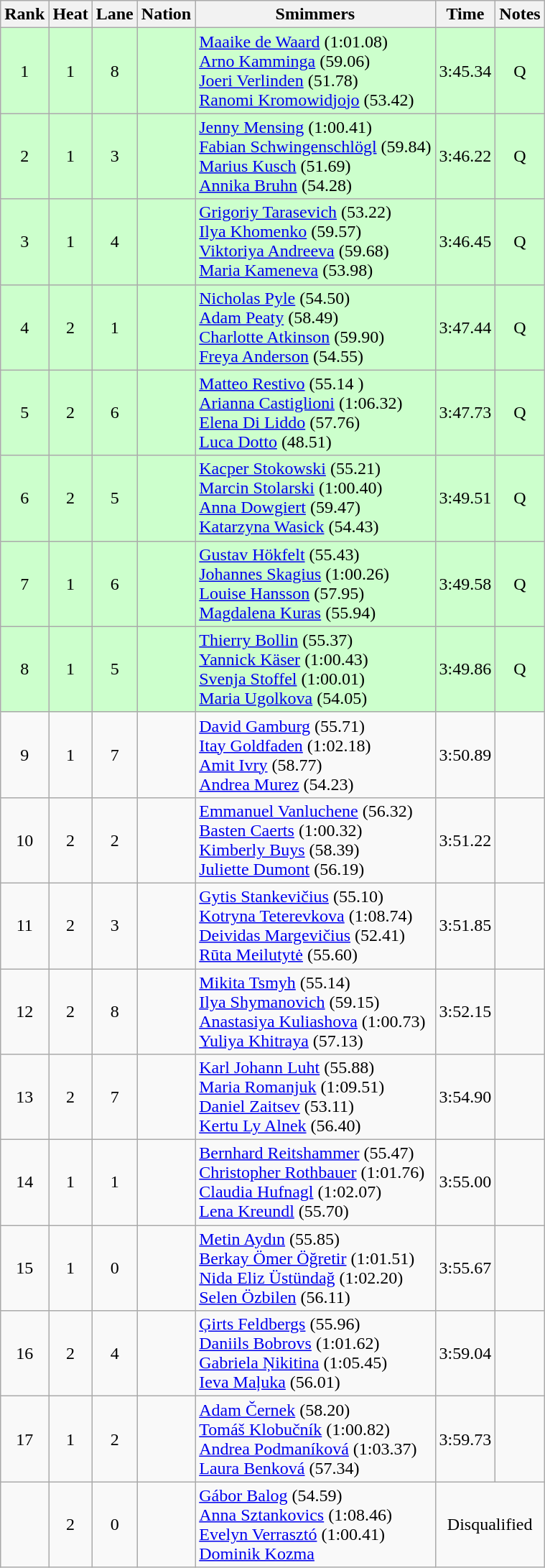<table class="wikitable sortable" style="text-align:center">
<tr>
<th>Rank</th>
<th>Heat</th>
<th>Lane</th>
<th>Nation</th>
<th>Smimmers</th>
<th>Time</th>
<th>Notes</th>
</tr>
<tr bgcolor=ccffcc>
<td>1</td>
<td>1</td>
<td>8</td>
<td align=left></td>
<td align=left><a href='#'>Maaike de Waard</a> (1:01.08)<br><a href='#'>Arno Kamminga</a> (59.06)<br><a href='#'>Joeri Verlinden</a> (51.78)<br><a href='#'>Ranomi Kromowidjojo</a> (53.42)</td>
<td>3:45.34</td>
<td>Q</td>
</tr>
<tr bgcolor=ccffcc>
<td>2</td>
<td>1</td>
<td>3</td>
<td align=left></td>
<td align=left><a href='#'>Jenny Mensing</a> (1:00.41)<br><a href='#'>Fabian Schwingenschlögl</a> (59.84)<br><a href='#'>Marius Kusch</a> (51.69)<br><a href='#'>Annika Bruhn</a> (54.28)</td>
<td>3:46.22</td>
<td>Q</td>
</tr>
<tr bgcolor=ccffcc>
<td>3</td>
<td>1</td>
<td>4</td>
<td align=left></td>
<td align=left><a href='#'>Grigoriy Tarasevich</a> (53.22)<br><a href='#'>Ilya Khomenko</a> (59.57)<br><a href='#'>Viktoriya Andreeva</a> (59.68)<br><a href='#'>Maria Kameneva</a> (53.98)</td>
<td>3:46.45</td>
<td>Q</td>
</tr>
<tr bgcolor=ccffcc>
<td>4</td>
<td>2</td>
<td>1</td>
<td align=left></td>
<td align=left><a href='#'>Nicholas Pyle</a> (54.50)<br><a href='#'>Adam Peaty</a> (58.49)<br><a href='#'>Charlotte Atkinson</a> (59.90)<br><a href='#'>Freya Anderson</a> (54.55)</td>
<td>3:47.44</td>
<td>Q</td>
</tr>
<tr bgcolor=ccffcc>
<td>5</td>
<td>2</td>
<td>6</td>
<td align=left></td>
<td align=left><a href='#'>Matteo Restivo</a> (55.14 )<br><a href='#'>Arianna Castiglioni</a> (1:06.32)<br><a href='#'>Elena Di Liddo</a> (57.76)<br><a href='#'>Luca Dotto</a> (48.51)</td>
<td>3:47.73</td>
<td>Q</td>
</tr>
<tr bgcolor=ccffcc>
<td>6</td>
<td>2</td>
<td>5</td>
<td align=left></td>
<td align=left><a href='#'>Kacper Stokowski</a> (55.21)<br><a href='#'>Marcin Stolarski</a> (1:00.40)<br><a href='#'>Anna Dowgiert</a> (59.47)<br><a href='#'>Katarzyna Wasick</a> (54.43)</td>
<td>3:49.51</td>
<td>Q</td>
</tr>
<tr bgcolor=ccffcc>
<td>7</td>
<td>1</td>
<td>6</td>
<td align=left></td>
<td align=left><a href='#'>Gustav Hökfelt</a> (55.43)<br><a href='#'>Johannes Skagius</a> (1:00.26)<br><a href='#'>Louise Hansson</a> (57.95)<br><a href='#'>Magdalena Kuras</a> (55.94)</td>
<td>3:49.58</td>
<td>Q</td>
</tr>
<tr bgcolor=ccffcc>
<td>8</td>
<td>1</td>
<td>5</td>
<td align=left></td>
<td align=left><a href='#'>Thierry Bollin</a> (55.37)<br><a href='#'>Yannick Käser</a> (1:00.43)<br><a href='#'>Svenja Stoffel</a> (1:00.01)<br><a href='#'>Maria Ugolkova</a> (54.05)</td>
<td>3:49.86</td>
<td>Q</td>
</tr>
<tr>
<td>9</td>
<td>1</td>
<td>7</td>
<td align=left></td>
<td align=left><a href='#'>David Gamburg</a> (55.71)<br><a href='#'>Itay Goldfaden</a> (1:02.18)<br><a href='#'>Amit Ivry</a> (58.77)<br><a href='#'>Andrea Murez</a> (54.23)</td>
<td>3:50.89</td>
<td></td>
</tr>
<tr>
<td>10</td>
<td>2</td>
<td>2</td>
<td align=left></td>
<td align=left><a href='#'>Emmanuel Vanluchene</a> (56.32)<br><a href='#'>Basten Caerts</a> (1:00.32)<br><a href='#'>Kimberly Buys</a> (58.39)<br><a href='#'>Juliette Dumont</a> (56.19)</td>
<td>3:51.22</td>
<td></td>
</tr>
<tr>
<td>11</td>
<td>2</td>
<td>3</td>
<td align=left></td>
<td align=left><a href='#'>Gytis Stankevičius</a> (55.10)<br><a href='#'>Kotryna Teterevkova</a> (1:08.74)<br><a href='#'>Deividas Margevičius</a> (52.41)<br><a href='#'>Rūta Meilutytė</a> (55.60)</td>
<td>3:51.85</td>
<td></td>
</tr>
<tr>
<td>12</td>
<td>2</td>
<td>8</td>
<td align=left></td>
<td align=left><a href='#'>Mikita Tsmyh</a> (55.14)<br><a href='#'>Ilya Shymanovich</a> (59.15)<br><a href='#'>Anastasiya Kuliashova</a> (1:00.73)<br><a href='#'>Yuliya Khitraya</a> (57.13)</td>
<td>3:52.15</td>
<td></td>
</tr>
<tr>
<td>13</td>
<td>2</td>
<td>7</td>
<td align=left></td>
<td align=left><a href='#'>Karl Johann Luht</a> (55.88)<br><a href='#'>Maria Romanjuk</a> (1:09.51)<br><a href='#'>Daniel Zaitsev</a> (53.11)<br><a href='#'>Kertu Ly Alnek</a> (56.40)</td>
<td>3:54.90</td>
<td></td>
</tr>
<tr>
<td>14</td>
<td>1</td>
<td>1</td>
<td align=left></td>
<td align=left><a href='#'>Bernhard Reitshammer</a> (55.47)<br><a href='#'>Christopher Rothbauer</a> (1:01.76)<br><a href='#'>Claudia Hufnagl</a> (1:02.07)<br><a href='#'>Lena Kreundl</a> (55.70)</td>
<td>3:55.00</td>
<td></td>
</tr>
<tr>
<td>15</td>
<td>1</td>
<td>0</td>
<td align=left></td>
<td align=left><a href='#'>Metin Aydın</a> (55.85)<br><a href='#'>Berkay Ömer Öğretir</a> (1:01.51)<br><a href='#'>Nida Eliz Üstündağ</a> (1:02.20)<br><a href='#'>Selen Özbilen</a> (56.11)</td>
<td>3:55.67</td>
<td></td>
</tr>
<tr>
<td>16</td>
<td>2</td>
<td>4</td>
<td align=left></td>
<td align=left><a href='#'>Ģirts Feldbergs</a> (55.96)<br><a href='#'>Daniils Bobrovs</a> (1:01.62)<br><a href='#'>Gabriela Ņikitina</a> (1:05.45)<br><a href='#'>Ieva Maļuka</a> (56.01)</td>
<td>3:59.04</td>
<td></td>
</tr>
<tr>
<td>17</td>
<td>1</td>
<td>2</td>
<td align=left></td>
<td align=left><a href='#'>Adam Černek</a> (58.20)<br><a href='#'>Tomáš Klobučník</a> (1:00.82)<br><a href='#'>Andrea Podmaníková</a> (1:03.37)<br><a href='#'>Laura Benková</a> (57.34)</td>
<td>3:59.73</td>
<td></td>
</tr>
<tr>
<td></td>
<td>2</td>
<td>0</td>
<td align=left></td>
<td align=left><a href='#'>Gábor Balog</a> (54.59)<br><a href='#'>Anna Sztankovics</a> (1:08.46)<br><a href='#'>Evelyn Verrasztó</a> (1:00.41)<br><a href='#'>Dominik Kozma</a></td>
<td colspan=2>Disqualified</td>
</tr>
</table>
